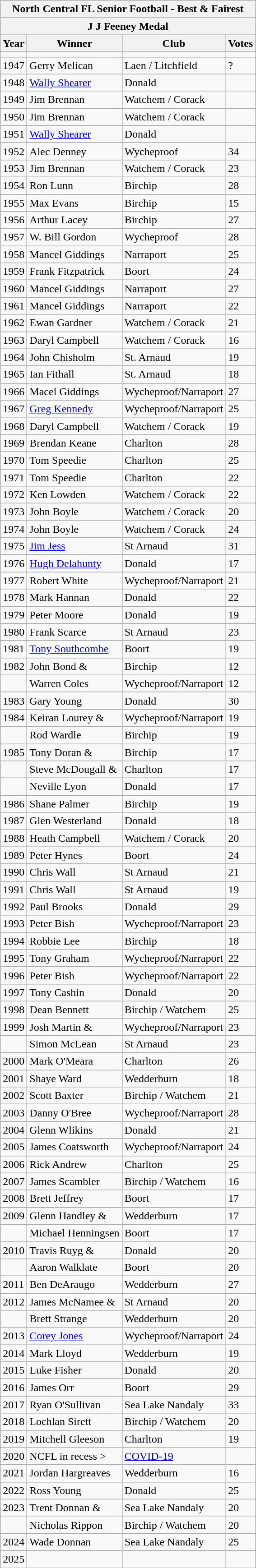<table class="wikitable collapsible collapsed">
<tr>
<th colspan=9>North Central FL Senior Football - Best & Fairest</th>
</tr>
<tr>
<th colspan=10>J J Feeney Medal</th>
</tr>
<tr>
<th>Year</th>
<th>Winner</th>
<th>Club</th>
<th>Votes</th>
</tr>
<tr>
<td></td>
<td></td>
<td></td>
<td></td>
</tr>
<tr>
<td>1947</td>
<td>Gerry Melican</td>
<td>Laen / Litchfield</td>
<td>?</td>
</tr>
<tr>
<td>1948</td>
<td><a href='#'>Wally Shearer</a></td>
<td>Donald</td>
<td></td>
</tr>
<tr>
<td>1949</td>
<td>Jim Brennan</td>
<td>Watchem / Corack</td>
<td></td>
</tr>
<tr>
<td>1950</td>
<td>Jim Brennan</td>
<td>Watchem / Corack</td>
<td></td>
</tr>
<tr>
<td>1951</td>
<td><a href='#'>Wally Shearer</a></td>
<td>Donald</td>
<td></td>
</tr>
<tr>
<td>1952</td>
<td>Alec Denney</td>
<td>Wycheproof</td>
<td>34</td>
</tr>
<tr>
<td>1953</td>
<td>Jim Brennan</td>
<td>Watchem / Corack</td>
<td>23</td>
</tr>
<tr>
<td>1954</td>
<td>Ron Lunn</td>
<td>Birchip</td>
<td>28</td>
</tr>
<tr>
<td>1955</td>
<td>Max Evans</td>
<td>Birchip</td>
<td>15</td>
</tr>
<tr>
<td>1956</td>
<td>Arthur Lacey</td>
<td>Birchip</td>
<td>27</td>
</tr>
<tr>
<td>1957</td>
<td>W. Bill Gordon</td>
<td>Wycheproof</td>
<td>28</td>
</tr>
<tr>
<td>1958</td>
<td>Mancel Giddings</td>
<td>Narraport</td>
<td>25</td>
</tr>
<tr>
<td>1959</td>
<td>Frank Fitzpatrick</td>
<td>Boort</td>
<td>24</td>
</tr>
<tr>
<td>1960</td>
<td>Mancel Giddings</td>
<td>Narraport</td>
<td>27</td>
</tr>
<tr>
<td>1961</td>
<td>Mancel Giddings</td>
<td>Narraport</td>
<td>22</td>
</tr>
<tr>
<td>1962</td>
<td>Ewan Gardner</td>
<td>Watchem / Corack</td>
<td>21</td>
</tr>
<tr>
<td>1963</td>
<td>Daryl Campbell</td>
<td>Watchem / Corack</td>
<td>16</td>
</tr>
<tr>
<td>1964</td>
<td>John Chisholm</td>
<td>St. Arnaud</td>
<td>19</td>
</tr>
<tr>
<td>1965</td>
<td>Ian Fithall</td>
<td>St. Arnaud</td>
<td>18</td>
</tr>
<tr>
<td>1966</td>
<td>Macel Giddings</td>
<td>Wycheproof/Narraport</td>
<td>27</td>
</tr>
<tr>
<td>1967</td>
<td><a href='#'>Greg Kennedy</a></td>
<td>Wycheproof/Narraport</td>
<td>25</td>
</tr>
<tr>
<td>1968</td>
<td>Daryl Campbell</td>
<td>Watchem / Corack</td>
<td>19</td>
</tr>
<tr>
<td>1969</td>
<td>Brendan Keane</td>
<td>Charlton</td>
<td>28</td>
</tr>
<tr>
<td>1970</td>
<td>Tom Speedie</td>
<td>Charlton</td>
<td>25</td>
</tr>
<tr>
<td>1971</td>
<td>Tom Speedie</td>
<td>Charlton</td>
<td>22</td>
</tr>
<tr>
<td>1972</td>
<td>Ken Lowden</td>
<td>Watchem / Corack</td>
<td>22</td>
</tr>
<tr>
<td>1973</td>
<td>John Boyle</td>
<td>Watchem / Corack</td>
<td>20</td>
</tr>
<tr>
<td>1974</td>
<td>John Boyle</td>
<td>Watchem / Corack</td>
<td>24</td>
</tr>
<tr>
<td>1975</td>
<td><a href='#'>Jim Jess</a></td>
<td>St Arnaud</td>
<td>31</td>
</tr>
<tr>
<td>1976</td>
<td><a href='#'>Hugh Delahunty</a></td>
<td>Donald</td>
<td>17</td>
</tr>
<tr>
<td>1977</td>
<td>Robert White</td>
<td>Wycheproof/Narraport</td>
<td>21</td>
</tr>
<tr>
<td>1978</td>
<td>Mark Hannan</td>
<td>Donald</td>
<td>22</td>
</tr>
<tr>
<td>1979</td>
<td>Peter Moore</td>
<td>Donald</td>
<td>19</td>
</tr>
<tr>
<td>1980</td>
<td>Frank Scarce</td>
<td>St Arnaud</td>
<td>23</td>
</tr>
<tr>
<td>1981</td>
<td><a href='#'>Tony Southcombe</a></td>
<td>Boort</td>
<td>19</td>
</tr>
<tr>
<td>1982</td>
<td>John Bond &</td>
<td>Birchip</td>
<td>12</td>
</tr>
<tr>
<td></td>
<td>Warren Coles</td>
<td>Wycheproof/Narraport</td>
<td>12</td>
</tr>
<tr>
<td>1983</td>
<td>Gary Young</td>
<td>Donald</td>
<td>30</td>
</tr>
<tr>
<td>1984</td>
<td>Keiran Lourey &</td>
<td>Wycheproof/Narraport</td>
<td>19</td>
</tr>
<tr>
<td></td>
<td>Rod Wardle</td>
<td>Birchip</td>
<td>19</td>
</tr>
<tr>
<td>1985</td>
<td>Tony Doran &</td>
<td>Birchip</td>
<td>17</td>
</tr>
<tr>
<td></td>
<td>Steve McDougall &</td>
<td>Charlton</td>
<td>17</td>
</tr>
<tr>
<td></td>
<td>Neville Lyon</td>
<td>Donald</td>
<td>17</td>
</tr>
<tr>
<td>1986</td>
<td>Shane Palmer</td>
<td>Birchip</td>
<td>19</td>
</tr>
<tr>
<td>1987</td>
<td>Glen Westerland</td>
<td>Donald</td>
<td>18</td>
</tr>
<tr>
<td>1988</td>
<td>Heath Campbell</td>
<td>Watchem / Corack</td>
<td>20</td>
</tr>
<tr>
<td>1989</td>
<td>Peter Hynes</td>
<td>Boort</td>
<td>24</td>
</tr>
<tr>
<td>1990</td>
<td>Chris Wall</td>
<td>St Arnaud</td>
<td>21</td>
</tr>
<tr>
<td>1991</td>
<td>Chris Wall</td>
<td>St Arnaud</td>
<td>19</td>
</tr>
<tr>
<td>1992</td>
<td>Paul Brooks</td>
<td>Donald</td>
<td>29</td>
</tr>
<tr>
<td>1993</td>
<td>Peter Bish</td>
<td>Wycheproof/Narraport</td>
<td>23</td>
</tr>
<tr>
<td>1994</td>
<td>Robbie Lee</td>
<td>Birchip</td>
<td>18</td>
</tr>
<tr>
<td>1995</td>
<td>Tony Graham</td>
<td>Wycheproof/Narraport</td>
<td>22</td>
</tr>
<tr>
<td>1996</td>
<td>Peter Bish</td>
<td>Wycheproof/Narraport</td>
<td>22</td>
</tr>
<tr>
<td>1997</td>
<td>Tony Cashin</td>
<td>Donald</td>
<td>20</td>
</tr>
<tr>
<td>1998</td>
<td>Dean Bennett</td>
<td>Birchip / Watchem</td>
<td>25</td>
</tr>
<tr>
<td>1999</td>
<td>Josh Martin &</td>
<td>Wycheproof/Narraport</td>
<td>23</td>
</tr>
<tr>
<td></td>
<td>Simon McLean</td>
<td>St Arnaud</td>
<td>23</td>
</tr>
<tr>
<td>2000</td>
<td>Mark O'Meara</td>
<td>Charlton</td>
<td>26</td>
</tr>
<tr>
<td>2001</td>
<td>Shaye Ward</td>
<td>Wedderburn</td>
<td>18</td>
</tr>
<tr>
<td>2002</td>
<td>Scott Baxter</td>
<td>Birchip / Watchem</td>
<td>21</td>
</tr>
<tr>
<td>2003</td>
<td>Danny O'Bree</td>
<td>Wycheproof/Narraport</td>
<td>28</td>
</tr>
<tr>
<td>2004</td>
<td>Glenn Wlikins</td>
<td>Donald</td>
<td>21</td>
</tr>
<tr>
<td>2005</td>
<td>James Coatsworth</td>
<td>Wycheproof/Narraport</td>
<td>24</td>
</tr>
<tr>
<td>2006</td>
<td>Rick Andrew</td>
<td>Charlton</td>
<td>25</td>
</tr>
<tr>
<td>2007</td>
<td>James Scambler</td>
<td>Birchip / Watchem</td>
<td>16</td>
</tr>
<tr>
<td>2008</td>
<td>Brett Jeffrey</td>
<td>Boort</td>
<td>17</td>
</tr>
<tr>
<td>2009</td>
<td>Glenn Handley &</td>
<td>Wedderburn</td>
<td>17</td>
</tr>
<tr>
<td></td>
<td>Michael Henningsen</td>
<td>Boort</td>
<td>17</td>
</tr>
<tr>
<td>2010</td>
<td>Travis Ruyg &</td>
<td>Donald</td>
<td>20</td>
</tr>
<tr>
<td></td>
<td>Aaron Walklate</td>
<td>Boort</td>
<td>20</td>
</tr>
<tr>
<td>2011</td>
<td>Ben DeAraugo</td>
<td>Wedderburn</td>
<td>27</td>
</tr>
<tr>
<td>2012</td>
<td>James McNamee &</td>
<td>St Arnaud</td>
<td>20</td>
</tr>
<tr>
<td></td>
<td>Brett Strange</td>
<td>Wedderburn</td>
<td>20</td>
</tr>
<tr>
<td>2013</td>
<td><a href='#'>Corey Jones</a></td>
<td>Wycheproof/Narraport</td>
<td>24</td>
</tr>
<tr>
<td>2014</td>
<td>Mark Lloyd</td>
<td>Wedderburn</td>
<td>19</td>
</tr>
<tr>
<td>2015</td>
<td>Luke Fisher</td>
<td>Donald</td>
<td>20</td>
</tr>
<tr>
<td>2016</td>
<td>James Orr</td>
<td>Boort</td>
<td>29</td>
</tr>
<tr>
<td>2017</td>
<td>Ryan O'Sullivan</td>
<td>Sea Lake Nandaly</td>
<td>33</td>
</tr>
<tr>
<td>2018</td>
<td>Lochlan Sirett</td>
<td>Birchip / Watchem</td>
<td>20</td>
</tr>
<tr>
<td>2019</td>
<td>Mitchell Gleeson</td>
<td>Charlton</td>
<td>19</td>
</tr>
<tr>
<td>2020</td>
<td>NCFL in recess ></td>
<td><a href='#'>COVID-19</a></td>
<td></td>
</tr>
<tr>
<td>2021</td>
<td>Jordan Hargreaves</td>
<td>Wedderburn</td>
<td>16</td>
</tr>
<tr>
<td>2022</td>
<td>Ross Young</td>
<td>Donald</td>
<td>25</td>
</tr>
<tr>
<td>2023</td>
<td>Trent Donnan &</td>
<td>Sea Lake Nandaly</td>
<td>20</td>
</tr>
<tr>
<td></td>
<td>Nicholas Rippon</td>
<td>Birchip / Watchem</td>
<td>20</td>
</tr>
<tr>
<td>2024</td>
<td>Wade Donnan</td>
<td>Sea Lake Nandaly</td>
<td>25</td>
</tr>
<tr>
<td>2025</td>
<td></td>
<td></td>
<td></td>
</tr>
<tr>
</tr>
</table>
